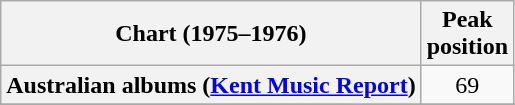<table class="wikitable sortable plainrowheaders">
<tr>
<th>Chart (1975–1976)</th>
<th>Peak<br>position</th>
</tr>
<tr>
<th scope="row">Australian albums (<a href='#'>Kent Music Report</a>)</th>
<td align="center">69</td>
</tr>
<tr>
</tr>
<tr>
</tr>
<tr>
</tr>
</table>
